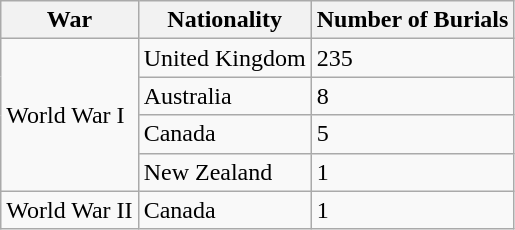<table class="wikitable">
<tr>
<th>War</th>
<th>Nationality</th>
<th>Number of Burials</th>
</tr>
<tr>
<td rowspan="4">World War I</td>
<td>United Kingdom</td>
<td>235</td>
</tr>
<tr>
<td>Australia</td>
<td>8</td>
</tr>
<tr>
<td>Canada</td>
<td>5</td>
</tr>
<tr>
<td>New Zealand</td>
<td>1</td>
</tr>
<tr>
<td>World War II</td>
<td>Canada</td>
<td>1</td>
</tr>
</table>
